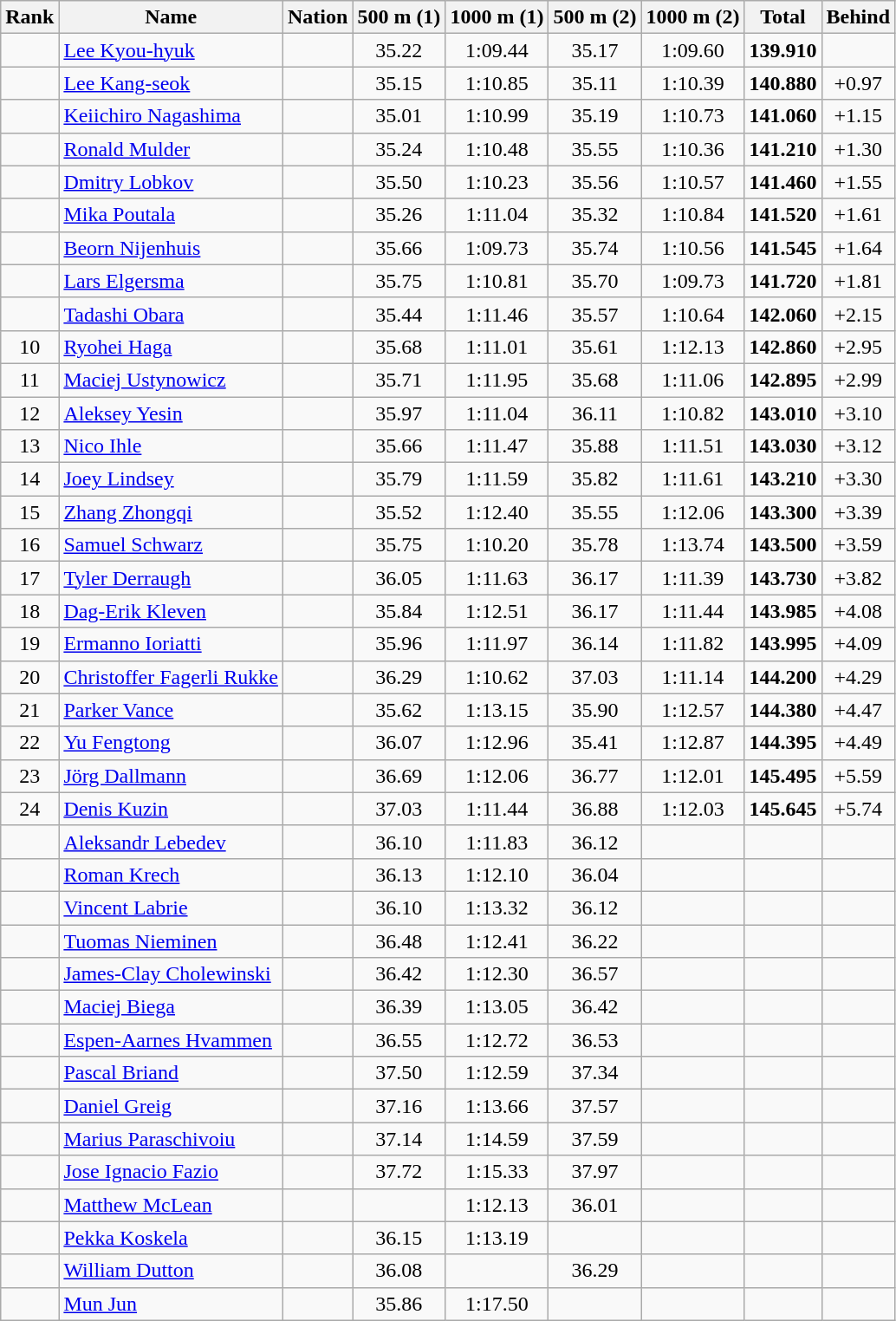<table class="wikitable sortable" style="text-align:center">
<tr>
<th>Rank</th>
<th>Name</th>
<th>Nation</th>
<th>500 m (1)</th>
<th>1000 m (1)</th>
<th>500 m (2)</th>
<th>1000 m (2)</th>
<th>Total</th>
<th>Behind</th>
</tr>
<tr>
<td></td>
<td align=left><a href='#'>Lee Kyou-hyuk</a></td>
<td align=left></td>
<td>35.22</td>
<td>1:09.44</td>
<td>35.17</td>
<td>1:09.60</td>
<td><strong>139.910</strong></td>
<td></td>
</tr>
<tr>
<td></td>
<td align=left><a href='#'>Lee Kang-seok</a></td>
<td align=left></td>
<td>35.15</td>
<td>1:10.85</td>
<td>35.11</td>
<td>1:10.39</td>
<td><strong>140.880</strong></td>
<td>+0.97</td>
</tr>
<tr>
<td></td>
<td align=left><a href='#'>Keiichiro Nagashima</a></td>
<td align=left></td>
<td>35.01</td>
<td>1:10.99</td>
<td>35.19</td>
<td>1:10.73</td>
<td><strong>141.060</strong></td>
<td>+1.15</td>
</tr>
<tr>
<td></td>
<td align=left><a href='#'>Ronald Mulder</a></td>
<td align=left></td>
<td>35.24</td>
<td>1:10.48</td>
<td>35.55</td>
<td>1:10.36</td>
<td><strong>141.210</strong></td>
<td>+1.30</td>
</tr>
<tr>
<td></td>
<td align=left><a href='#'>Dmitry Lobkov</a></td>
<td align=left></td>
<td>35.50</td>
<td>1:10.23</td>
<td>35.56</td>
<td>1:10.57</td>
<td><strong>141.460</strong></td>
<td>+1.55</td>
</tr>
<tr>
<td></td>
<td align=left><a href='#'>Mika Poutala</a></td>
<td align=left></td>
<td>35.26</td>
<td>1:11.04</td>
<td>35.32</td>
<td>1:10.84</td>
<td><strong>141.520</strong></td>
<td>+1.61</td>
</tr>
<tr>
<td></td>
<td align=left><a href='#'>Beorn Nijenhuis</a></td>
<td align=left></td>
<td>35.66</td>
<td>1:09.73</td>
<td>35.74</td>
<td>1:10.56</td>
<td><strong>141.545</strong></td>
<td>+1.64</td>
</tr>
<tr>
<td></td>
<td align=left><a href='#'>Lars Elgersma</a></td>
<td align=left></td>
<td>35.75</td>
<td>1:10.81</td>
<td>35.70</td>
<td>1:09.73</td>
<td><strong>141.720</strong></td>
<td>+1.81</td>
</tr>
<tr>
<td></td>
<td align=left><a href='#'>Tadashi Obara</a></td>
<td align=left></td>
<td>35.44</td>
<td>1:11.46</td>
<td>35.57</td>
<td>1:10.64</td>
<td><strong>142.060</strong></td>
<td>+2.15</td>
</tr>
<tr>
<td>10</td>
<td align=left><a href='#'>Ryohei Haga</a></td>
<td align=left></td>
<td>35.68</td>
<td>1:11.01</td>
<td>35.61</td>
<td>1:12.13</td>
<td><strong>142.860</strong></td>
<td>+2.95</td>
</tr>
<tr>
<td>11</td>
<td align=left><a href='#'>Maciej Ustynowicz</a></td>
<td align=left></td>
<td>35.71</td>
<td>1:11.95</td>
<td>35.68</td>
<td>1:11.06</td>
<td><strong>142.895</strong></td>
<td>+2.99</td>
</tr>
<tr>
<td>12</td>
<td align=left><a href='#'>Aleksey Yesin</a></td>
<td align=left></td>
<td>35.97</td>
<td>1:11.04</td>
<td>36.11</td>
<td>1:10.82</td>
<td><strong>143.010</strong></td>
<td>+3.10</td>
</tr>
<tr>
<td>13</td>
<td align=left><a href='#'>Nico Ihle</a></td>
<td align=left></td>
<td>35.66</td>
<td>1:11.47</td>
<td>35.88</td>
<td>1:11.51</td>
<td><strong>143.030</strong></td>
<td>+3.12</td>
</tr>
<tr>
<td>14</td>
<td align=left><a href='#'>Joey Lindsey</a></td>
<td align=left></td>
<td>35.79</td>
<td>1:11.59</td>
<td>35.82</td>
<td>1:11.61</td>
<td><strong>143.210</strong></td>
<td>+3.30</td>
</tr>
<tr>
<td>15</td>
<td align=left><a href='#'>Zhang Zhongqi</a></td>
<td align=left></td>
<td>35.52</td>
<td>1:12.40</td>
<td>35.55</td>
<td>1:12.06</td>
<td><strong>143.300</strong></td>
<td>+3.39</td>
</tr>
<tr>
<td>16</td>
<td align=left><a href='#'>Samuel Schwarz</a></td>
<td align=left></td>
<td>35.75</td>
<td>1:10.20</td>
<td>35.78</td>
<td>1:13.74</td>
<td><strong>143.500</strong></td>
<td>+3.59</td>
</tr>
<tr>
<td>17</td>
<td align=left><a href='#'>Tyler Derraugh</a></td>
<td align=left></td>
<td>36.05</td>
<td>1:11.63</td>
<td>36.17</td>
<td>1:11.39</td>
<td><strong>143.730</strong></td>
<td>+3.82</td>
</tr>
<tr>
<td>18</td>
<td align=left><a href='#'>Dag-Erik Kleven</a></td>
<td align=left></td>
<td>35.84</td>
<td>1:12.51</td>
<td>36.17</td>
<td>1:11.44</td>
<td><strong>143.985</strong></td>
<td>+4.08</td>
</tr>
<tr>
<td>19</td>
<td align=left><a href='#'>Ermanno Ioriatti</a></td>
<td align=left></td>
<td>35.96</td>
<td>1:11.97</td>
<td>36.14</td>
<td>1:11.82</td>
<td><strong>143.995</strong></td>
<td>+4.09</td>
</tr>
<tr>
<td>20</td>
<td align=left><a href='#'>Christoffer Fagerli Rukke</a></td>
<td align=left></td>
<td>36.29</td>
<td>1:10.62</td>
<td>37.03</td>
<td>1:11.14</td>
<td><strong>144.200</strong></td>
<td>+4.29</td>
</tr>
<tr>
<td>21</td>
<td align=left><a href='#'>Parker Vance</a></td>
<td align=left></td>
<td>35.62</td>
<td>1:13.15</td>
<td>35.90</td>
<td>1:12.57</td>
<td><strong> 144.380</strong></td>
<td>+4.47</td>
</tr>
<tr>
<td>22</td>
<td align=left><a href='#'>Yu Fengtong</a></td>
<td align=left></td>
<td>36.07</td>
<td>1:12.96</td>
<td>35.41</td>
<td>1:12.87</td>
<td><strong>144.395</strong></td>
<td>+4.49</td>
</tr>
<tr>
<td>23</td>
<td align=left><a href='#'>Jörg Dallmann</a></td>
<td align=left></td>
<td>36.69</td>
<td>1:12.06</td>
<td>36.77</td>
<td>1:12.01</td>
<td><strong>145.495</strong></td>
<td>+5.59</td>
</tr>
<tr>
<td>24</td>
<td align=left><a href='#'>Denis Kuzin</a></td>
<td align=left></td>
<td>37.03</td>
<td>1:11.44</td>
<td>36.88</td>
<td>1:12.03</td>
<td><strong>145.645</strong></td>
<td>+5.74</td>
</tr>
<tr>
<td></td>
<td align=left><a href='#'>Aleksandr Lebedev</a></td>
<td align=left></td>
<td>36.10</td>
<td>1:11.83</td>
<td>36.12</td>
<td></td>
<td></td>
<td></td>
</tr>
<tr>
<td></td>
<td align=left><a href='#'>Roman Krech</a></td>
<td align=left></td>
<td>36.13</td>
<td>1:12.10</td>
<td>36.04</td>
<td></td>
<td></td>
<td></td>
</tr>
<tr>
<td></td>
<td align=left><a href='#'>Vincent Labrie</a></td>
<td align=left></td>
<td>36.10</td>
<td>1:13.32</td>
<td>36.12</td>
<td></td>
<td></td>
<td></td>
</tr>
<tr>
<td></td>
<td align=left><a href='#'>Tuomas Nieminen</a></td>
<td align=left></td>
<td>36.48</td>
<td>1:12.41</td>
<td>36.22</td>
<td></td>
<td></td>
<td></td>
</tr>
<tr>
<td></td>
<td align=left><a href='#'>James-Clay Cholewinski</a></td>
<td align=left></td>
<td>36.42</td>
<td>1:12.30</td>
<td>36.57</td>
<td></td>
<td></td>
<td></td>
</tr>
<tr>
<td></td>
<td align=left><a href='#'>Maciej Biega</a></td>
<td align=left></td>
<td>36.39</td>
<td>1:13.05</td>
<td>36.42</td>
<td></td>
<td></td>
<td></td>
</tr>
<tr>
<td></td>
<td align=left><a href='#'>Espen-Aarnes Hvammen</a></td>
<td align=left></td>
<td>36.55</td>
<td>1:12.72</td>
<td>36.53</td>
<td></td>
<td></td>
<td></td>
</tr>
<tr>
<td></td>
<td align=left><a href='#'>Pascal Briand</a></td>
<td align=left></td>
<td>37.50</td>
<td>1:12.59</td>
<td>37.34</td>
<td></td>
<td></td>
<td></td>
</tr>
<tr>
<td></td>
<td align=left><a href='#'>Daniel Greig</a></td>
<td align=left></td>
<td>37.16</td>
<td>1:13.66</td>
<td>37.57</td>
<td></td>
<td></td>
<td></td>
</tr>
<tr>
<td></td>
<td align=left><a href='#'>Marius Paraschivoiu</a></td>
<td align=left></td>
<td>37.14</td>
<td>1:14.59</td>
<td>37.59</td>
<td></td>
<td></td>
<td></td>
</tr>
<tr>
<td></td>
<td align=left><a href='#'>Jose Ignacio Fazio</a></td>
<td align=left></td>
<td>37.72</td>
<td>1:15.33</td>
<td>37.97</td>
<td></td>
<td></td>
<td></td>
</tr>
<tr>
<td></td>
<td align=left><a href='#'>Matthew McLean</a></td>
<td align=left></td>
<td></td>
<td>1:12.13</td>
<td>36.01</td>
<td></td>
<td></td>
<td></td>
</tr>
<tr>
<td></td>
<td align=left><a href='#'>Pekka Koskela</a></td>
<td align=left></td>
<td>36.15</td>
<td>1:13.19</td>
<td></td>
<td></td>
<td></td>
<td></td>
</tr>
<tr>
<td></td>
<td align=left><a href='#'>William Dutton</a></td>
<td align=left></td>
<td>36.08</td>
<td></td>
<td>36.29</td>
<td></td>
<td></td>
<td></td>
</tr>
<tr>
<td></td>
<td align=left><a href='#'>Mun Jun</a></td>
<td align=left></td>
<td>35.86</td>
<td>1:17.50</td>
<td></td>
<td></td>
<td></td>
<td></td>
</tr>
</table>
